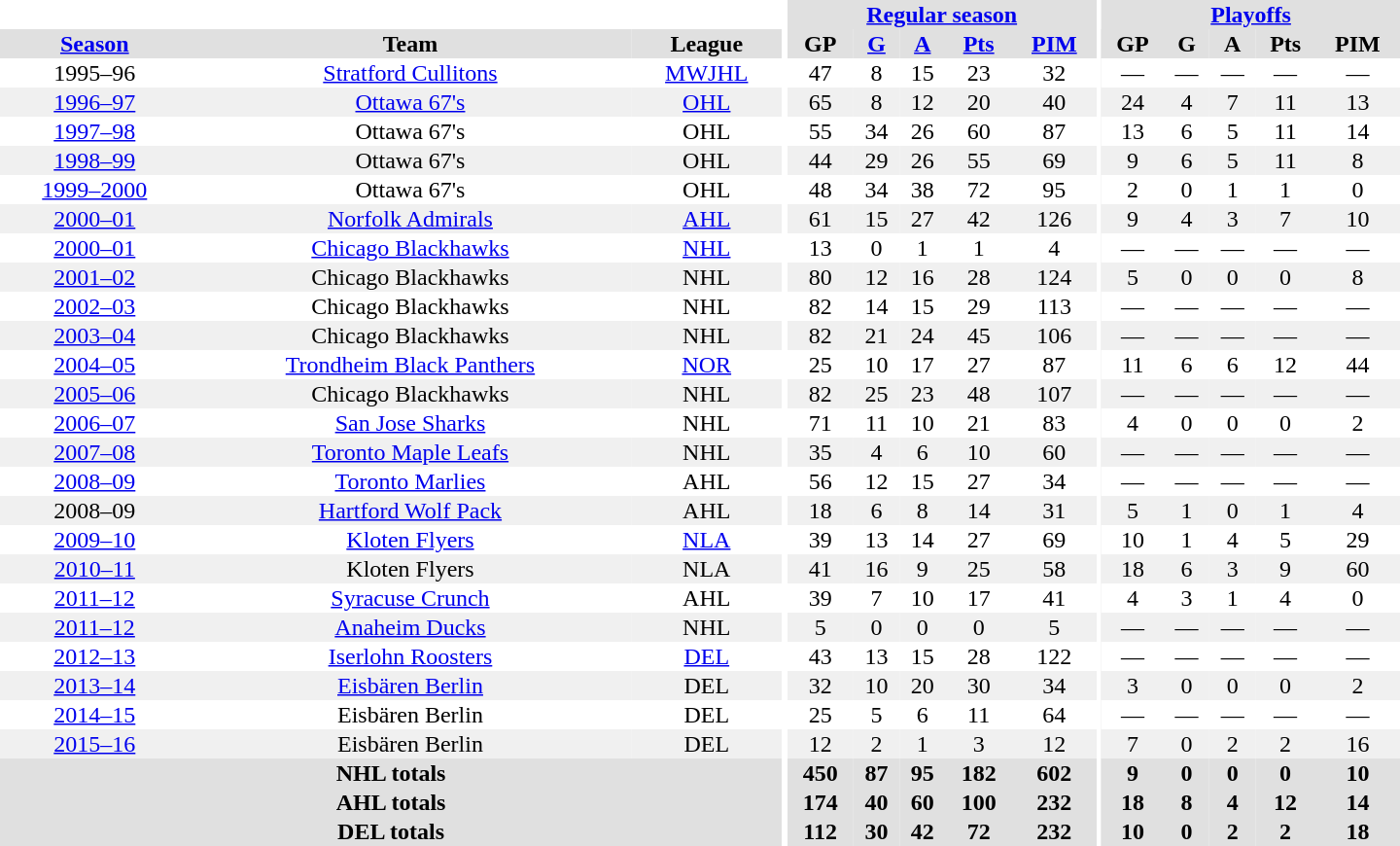<table border="0" cellpadding="1" cellspacing="0" style="text-align:center; width:60em">
<tr bgcolor="#e0e0e0">
<th colspan="3" bgcolor="#ffffff"></th>
<th rowspan="100" bgcolor="#ffffff"></th>
<th colspan="5"><a href='#'>Regular season</a></th>
<th rowspan="100" bgcolor="#ffffff"></th>
<th colspan="5"><a href='#'>Playoffs</a></th>
</tr>
<tr bgcolor="#e0e0e0">
<th><a href='#'>Season</a></th>
<th>Team</th>
<th>League</th>
<th>GP</th>
<th><a href='#'>G</a></th>
<th><a href='#'>A</a></th>
<th><a href='#'>Pts</a></th>
<th><a href='#'>PIM</a></th>
<th>GP</th>
<th>G</th>
<th>A</th>
<th>Pts</th>
<th>PIM</th>
</tr>
<tr>
<td>1995–96</td>
<td><a href='#'>Stratford Cullitons</a></td>
<td><a href='#'>MWJHL</a></td>
<td>47</td>
<td>8</td>
<td>15</td>
<td>23</td>
<td>32</td>
<td>—</td>
<td>—</td>
<td>—</td>
<td>—</td>
<td>—</td>
</tr>
<tr bgcolor="#f0f0f0">
<td><a href='#'>1996–97</a></td>
<td><a href='#'>Ottawa 67's</a></td>
<td><a href='#'>OHL</a></td>
<td>65</td>
<td>8</td>
<td>12</td>
<td>20</td>
<td>40</td>
<td>24</td>
<td>4</td>
<td>7</td>
<td>11</td>
<td>13</td>
</tr>
<tr>
<td><a href='#'>1997–98</a></td>
<td>Ottawa 67's</td>
<td>OHL</td>
<td>55</td>
<td>34</td>
<td>26</td>
<td>60</td>
<td>87</td>
<td>13</td>
<td>6</td>
<td>5</td>
<td>11</td>
<td>14</td>
</tr>
<tr bgcolor="#f0f0f0">
<td><a href='#'>1998–99</a></td>
<td>Ottawa 67's</td>
<td>OHL</td>
<td>44</td>
<td>29</td>
<td>26</td>
<td>55</td>
<td>69</td>
<td>9</td>
<td>6</td>
<td>5</td>
<td>11</td>
<td>8</td>
</tr>
<tr>
<td><a href='#'>1999–2000</a></td>
<td>Ottawa 67's</td>
<td>OHL</td>
<td>48</td>
<td>34</td>
<td>38</td>
<td>72</td>
<td>95</td>
<td>2</td>
<td>0</td>
<td>1</td>
<td>1</td>
<td>0</td>
</tr>
<tr bgcolor="#f0f0f0">
<td><a href='#'>2000–01</a></td>
<td><a href='#'>Norfolk Admirals</a></td>
<td><a href='#'>AHL</a></td>
<td>61</td>
<td>15</td>
<td>27</td>
<td>42</td>
<td>126</td>
<td>9</td>
<td>4</td>
<td>3</td>
<td>7</td>
<td>10</td>
</tr>
<tr>
<td><a href='#'>2000–01</a></td>
<td><a href='#'>Chicago Blackhawks</a></td>
<td><a href='#'>NHL</a></td>
<td>13</td>
<td>0</td>
<td>1</td>
<td>1</td>
<td>4</td>
<td>—</td>
<td>—</td>
<td>—</td>
<td>—</td>
<td>—</td>
</tr>
<tr bgcolor="#f0f0f0">
<td><a href='#'>2001–02</a></td>
<td>Chicago Blackhawks</td>
<td>NHL</td>
<td>80</td>
<td>12</td>
<td>16</td>
<td>28</td>
<td>124</td>
<td>5</td>
<td>0</td>
<td>0</td>
<td>0</td>
<td>8</td>
</tr>
<tr>
<td><a href='#'>2002–03</a></td>
<td>Chicago Blackhawks</td>
<td>NHL</td>
<td>82</td>
<td>14</td>
<td>15</td>
<td>29</td>
<td>113</td>
<td>—</td>
<td>—</td>
<td>—</td>
<td>—</td>
<td>—</td>
</tr>
<tr bgcolor="#f0f0f0">
<td><a href='#'>2003–04</a></td>
<td>Chicago Blackhawks</td>
<td>NHL</td>
<td>82</td>
<td>21</td>
<td>24</td>
<td>45</td>
<td>106</td>
<td>—</td>
<td>—</td>
<td>—</td>
<td>—</td>
<td>—</td>
</tr>
<tr>
<td><a href='#'>2004–05</a></td>
<td><a href='#'>Trondheim Black Panthers</a></td>
<td><a href='#'>NOR</a></td>
<td>25</td>
<td>10</td>
<td>17</td>
<td>27</td>
<td>87</td>
<td>11</td>
<td>6</td>
<td>6</td>
<td>12</td>
<td>44</td>
</tr>
<tr bgcolor="#f0f0f0">
<td><a href='#'>2005–06</a></td>
<td>Chicago Blackhawks</td>
<td>NHL</td>
<td>82</td>
<td>25</td>
<td>23</td>
<td>48</td>
<td>107</td>
<td>—</td>
<td>—</td>
<td>—</td>
<td>—</td>
<td>—</td>
</tr>
<tr>
<td><a href='#'>2006–07</a></td>
<td><a href='#'>San Jose Sharks</a></td>
<td>NHL</td>
<td>71</td>
<td>11</td>
<td>10</td>
<td>21</td>
<td>83</td>
<td>4</td>
<td>0</td>
<td>0</td>
<td>0</td>
<td>2</td>
</tr>
<tr bgcolor="#f0f0f0">
<td><a href='#'>2007–08</a></td>
<td><a href='#'>Toronto Maple Leafs</a></td>
<td>NHL</td>
<td>35</td>
<td>4</td>
<td>6</td>
<td>10</td>
<td>60</td>
<td>—</td>
<td>—</td>
<td>—</td>
<td>—</td>
<td>—</td>
</tr>
<tr>
<td><a href='#'>2008–09</a></td>
<td><a href='#'>Toronto Marlies</a></td>
<td>AHL</td>
<td>56</td>
<td>12</td>
<td>15</td>
<td>27</td>
<td>34</td>
<td>—</td>
<td>—</td>
<td>—</td>
<td>—</td>
<td>—</td>
</tr>
<tr bgcolor="#f0f0f0">
<td>2008–09</td>
<td><a href='#'>Hartford Wolf Pack</a></td>
<td>AHL</td>
<td>18</td>
<td>6</td>
<td>8</td>
<td>14</td>
<td>31</td>
<td>5</td>
<td>1</td>
<td>0</td>
<td>1</td>
<td>4</td>
</tr>
<tr>
<td><a href='#'>2009–10</a></td>
<td><a href='#'>Kloten Flyers</a></td>
<td><a href='#'>NLA</a></td>
<td>39</td>
<td>13</td>
<td>14</td>
<td>27</td>
<td>69</td>
<td>10</td>
<td>1</td>
<td>4</td>
<td>5</td>
<td>29</td>
</tr>
<tr bgcolor="#f0f0f0">
<td><a href='#'>2010–11</a></td>
<td>Kloten Flyers</td>
<td>NLA</td>
<td>41</td>
<td>16</td>
<td>9</td>
<td>25</td>
<td>58</td>
<td>18</td>
<td>6</td>
<td>3</td>
<td>9</td>
<td>60</td>
</tr>
<tr>
<td><a href='#'>2011–12</a></td>
<td><a href='#'>Syracuse Crunch</a></td>
<td>AHL</td>
<td>39</td>
<td>7</td>
<td>10</td>
<td>17</td>
<td>41</td>
<td>4</td>
<td>3</td>
<td>1</td>
<td>4</td>
<td>0</td>
</tr>
<tr bgcolor="#f0f0f0">
<td><a href='#'>2011–12</a></td>
<td><a href='#'>Anaheim Ducks</a></td>
<td>NHL</td>
<td>5</td>
<td>0</td>
<td>0</td>
<td>0</td>
<td>5</td>
<td>—</td>
<td>—</td>
<td>—</td>
<td>—</td>
<td>—</td>
</tr>
<tr>
<td><a href='#'>2012–13</a></td>
<td><a href='#'>Iserlohn Roosters</a></td>
<td><a href='#'>DEL</a></td>
<td>43</td>
<td>13</td>
<td>15</td>
<td>28</td>
<td>122</td>
<td>—</td>
<td>—</td>
<td>—</td>
<td>—</td>
<td>—</td>
</tr>
<tr bgcolor="#f0f0f0">
<td><a href='#'>2013–14</a></td>
<td><a href='#'>Eisbären Berlin</a></td>
<td>DEL</td>
<td>32</td>
<td>10</td>
<td>20</td>
<td>30</td>
<td>34</td>
<td>3</td>
<td>0</td>
<td>0</td>
<td>0</td>
<td>2</td>
</tr>
<tr>
<td><a href='#'>2014–15</a></td>
<td>Eisbären Berlin</td>
<td>DEL</td>
<td>25</td>
<td>5</td>
<td>6</td>
<td>11</td>
<td>64</td>
<td>—</td>
<td>—</td>
<td>—</td>
<td>—</td>
<td>—</td>
</tr>
<tr bgcolor="#f0f0f0">
<td><a href='#'>2015–16</a></td>
<td>Eisbären Berlin</td>
<td>DEL</td>
<td>12</td>
<td>2</td>
<td>1</td>
<td>3</td>
<td>12</td>
<td>7</td>
<td>0</td>
<td>2</td>
<td>2</td>
<td>16</td>
</tr>
<tr bgcolor="#e0e0e0">
<th colspan="3">NHL totals</th>
<th>450</th>
<th>87</th>
<th>95</th>
<th>182</th>
<th>602</th>
<th>9</th>
<th>0</th>
<th>0</th>
<th>0</th>
<th>10</th>
</tr>
<tr bgcolor="#e0e0e0">
<th colspan="3">AHL totals</th>
<th>174</th>
<th>40</th>
<th>60</th>
<th>100</th>
<th>232</th>
<th>18</th>
<th>8</th>
<th>4</th>
<th>12</th>
<th>14</th>
</tr>
<tr bgcolor="#e0e0e0">
<th colspan="3">DEL totals</th>
<th>112</th>
<th>30</th>
<th>42</th>
<th>72</th>
<th>232</th>
<th>10</th>
<th>0</th>
<th>2</th>
<th>2</th>
<th>18</th>
</tr>
</table>
